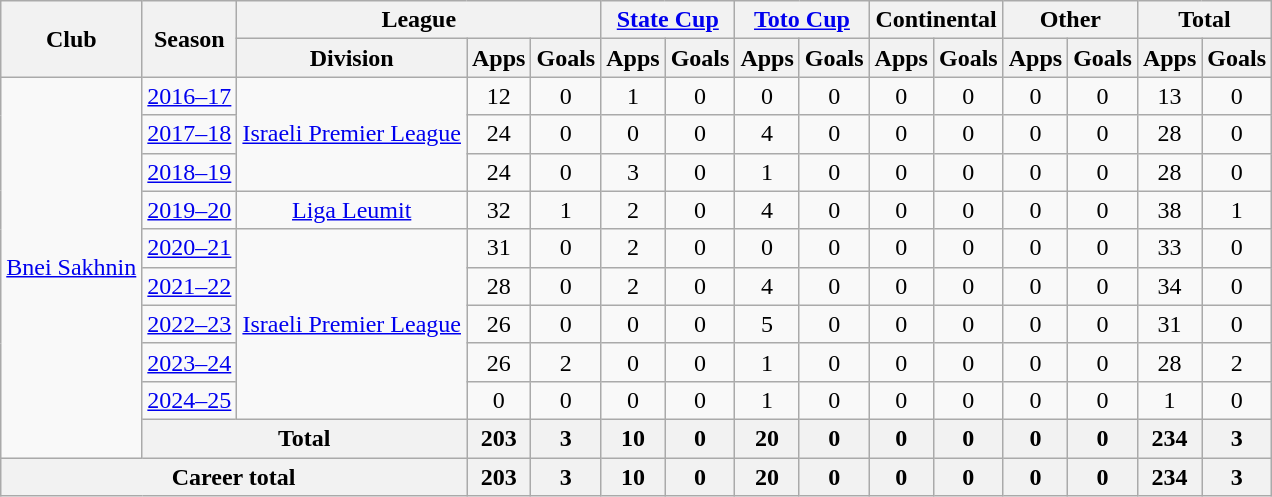<table class="wikitable" style="text-align: center">
<tr>
<th rowspan="2">Club</th>
<th rowspan="2">Season</th>
<th colspan="3">League</th>
<th colspan="2"><a href='#'>State Cup</a></th>
<th colspan="2"><a href='#'>Toto Cup</a></th>
<th colspan="2">Continental</th>
<th colspan="2">Other</th>
<th colspan="2">Total</th>
</tr>
<tr>
<th>Division</th>
<th>Apps</th>
<th>Goals</th>
<th>Apps</th>
<th>Goals</th>
<th>Apps</th>
<th>Goals</th>
<th>Apps</th>
<th>Goals</th>
<th>Apps</th>
<th>Goals</th>
<th>Apps</th>
<th>Goals</th>
</tr>
<tr>
<td rowspan="10"><a href='#'>Bnei Sakhnin</a></td>
<td><a href='#'>2016–17</a></td>
<td rowspan="3"><a href='#'>Israeli Premier League</a></td>
<td>12</td>
<td>0</td>
<td>1</td>
<td>0</td>
<td>0</td>
<td>0</td>
<td>0</td>
<td>0</td>
<td>0</td>
<td>0</td>
<td>13</td>
<td>0</td>
</tr>
<tr>
<td><a href='#'>2017–18</a></td>
<td>24</td>
<td>0</td>
<td>0</td>
<td>0</td>
<td>4</td>
<td>0</td>
<td>0</td>
<td>0</td>
<td>0</td>
<td>0</td>
<td>28</td>
<td>0</td>
</tr>
<tr>
<td><a href='#'>2018–19</a></td>
<td>24</td>
<td>0</td>
<td>3</td>
<td>0</td>
<td>1</td>
<td>0</td>
<td>0</td>
<td>0</td>
<td>0</td>
<td>0</td>
<td>28</td>
<td>0</td>
</tr>
<tr>
<td><a href='#'>2019–20</a></td>
<td rowspan="1"><a href='#'>Liga Leumit</a></td>
<td>32</td>
<td>1</td>
<td>2</td>
<td>0</td>
<td>4</td>
<td>0</td>
<td>0</td>
<td>0</td>
<td>0</td>
<td>0</td>
<td>38</td>
<td>1</td>
</tr>
<tr>
<td><a href='#'>2020–21</a></td>
<td rowspan="5"><a href='#'>Israeli Premier League</a></td>
<td>31</td>
<td>0</td>
<td>2</td>
<td>0</td>
<td>0</td>
<td>0</td>
<td>0</td>
<td>0</td>
<td>0</td>
<td>0</td>
<td>33</td>
<td>0</td>
</tr>
<tr>
<td><a href='#'>2021–22</a></td>
<td>28</td>
<td>0</td>
<td>2</td>
<td>0</td>
<td>4</td>
<td>0</td>
<td>0</td>
<td>0</td>
<td>0</td>
<td>0</td>
<td>34</td>
<td>0</td>
</tr>
<tr>
<td><a href='#'>2022–23</a></td>
<td>26</td>
<td>0</td>
<td>0</td>
<td>0</td>
<td>5</td>
<td>0</td>
<td>0</td>
<td>0</td>
<td>0</td>
<td>0</td>
<td>31</td>
<td>0</td>
</tr>
<tr>
<td><a href='#'>2023–24</a></td>
<td>26</td>
<td>2</td>
<td>0</td>
<td>0</td>
<td>1</td>
<td>0</td>
<td>0</td>
<td>0</td>
<td>0</td>
<td>0</td>
<td>28</td>
<td>2</td>
</tr>
<tr>
<td><a href='#'>2024–25</a></td>
<td>0</td>
<td>0</td>
<td>0</td>
<td>0</td>
<td>1</td>
<td>0</td>
<td>0</td>
<td>0</td>
<td>0</td>
<td>0</td>
<td>1</td>
<td>0</td>
</tr>
<tr>
<th colspan="2"><strong>Total</strong></th>
<th>203</th>
<th>3</th>
<th>10</th>
<th>0</th>
<th>20</th>
<th>0</th>
<th>0</th>
<th>0</th>
<th>0</th>
<th>0</th>
<th>234</th>
<th>3</th>
</tr>
<tr>
<th colspan="3"><strong>Career total</strong></th>
<th>203</th>
<th>3</th>
<th>10</th>
<th>0</th>
<th>20</th>
<th>0</th>
<th>0</th>
<th>0</th>
<th>0</th>
<th>0</th>
<th>234</th>
<th>3</th>
</tr>
</table>
